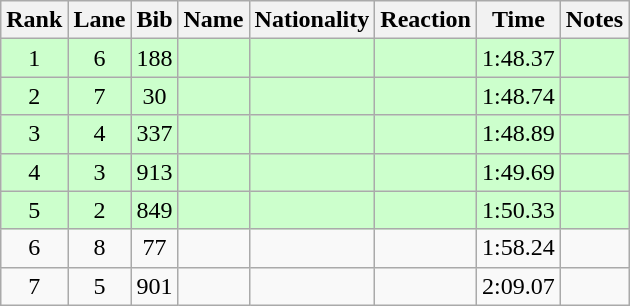<table class="wikitable sortable" style="text-align:center">
<tr>
<th>Rank</th>
<th>Lane</th>
<th>Bib</th>
<th>Name</th>
<th>Nationality</th>
<th>Reaction</th>
<th>Time</th>
<th>Notes</th>
</tr>
<tr bgcolor=ccffcc>
<td>1</td>
<td>6</td>
<td>188</td>
<td align=left></td>
<td align=left></td>
<td></td>
<td>1:48.37</td>
<td><strong></strong></td>
</tr>
<tr bgcolor=ccffcc>
<td>2</td>
<td>7</td>
<td>30</td>
<td align=left></td>
<td align=left></td>
<td></td>
<td>1:48.74</td>
<td><strong></strong></td>
</tr>
<tr bgcolor=ccffcc>
<td>3</td>
<td>4</td>
<td>337</td>
<td align=left></td>
<td align=left></td>
<td></td>
<td>1:48.89</td>
<td><strong></strong></td>
</tr>
<tr bgcolor=ccffcc>
<td>4</td>
<td>3</td>
<td>913</td>
<td align=left></td>
<td align=left></td>
<td></td>
<td>1:49.69</td>
<td><strong></strong></td>
</tr>
<tr bgcolor=ccffcc>
<td>5</td>
<td>2</td>
<td>849</td>
<td align=left></td>
<td align=left></td>
<td></td>
<td>1:50.33</td>
<td><strong></strong></td>
</tr>
<tr>
<td>6</td>
<td>8</td>
<td>77</td>
<td align=left></td>
<td align=left></td>
<td></td>
<td>1:58.24</td>
<td></td>
</tr>
<tr>
<td>7</td>
<td>5</td>
<td>901</td>
<td align=left></td>
<td align=left></td>
<td></td>
<td>2:09.07</td>
<td></td>
</tr>
</table>
